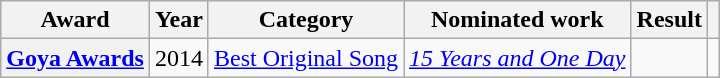<table class="wikitable plainrowheaders">
<tr>
<th scope="col">Award</th>
<th scope="col">Year</th>
<th scope="col">Category</th>
<th scope="col">Nominated work</th>
<th scope="col">Result</th>
<th scope="col"></th>
</tr>
<tr>
<th scope="row"><a href='#'>Goya Awards</a></th>
<td>2014</td>
<td><a href='#'>Best Original Song</a></td>
<td><em><a href='#'>15 Years and One Day</a></em></td>
<td></td>
<td></td>
</tr>
</table>
